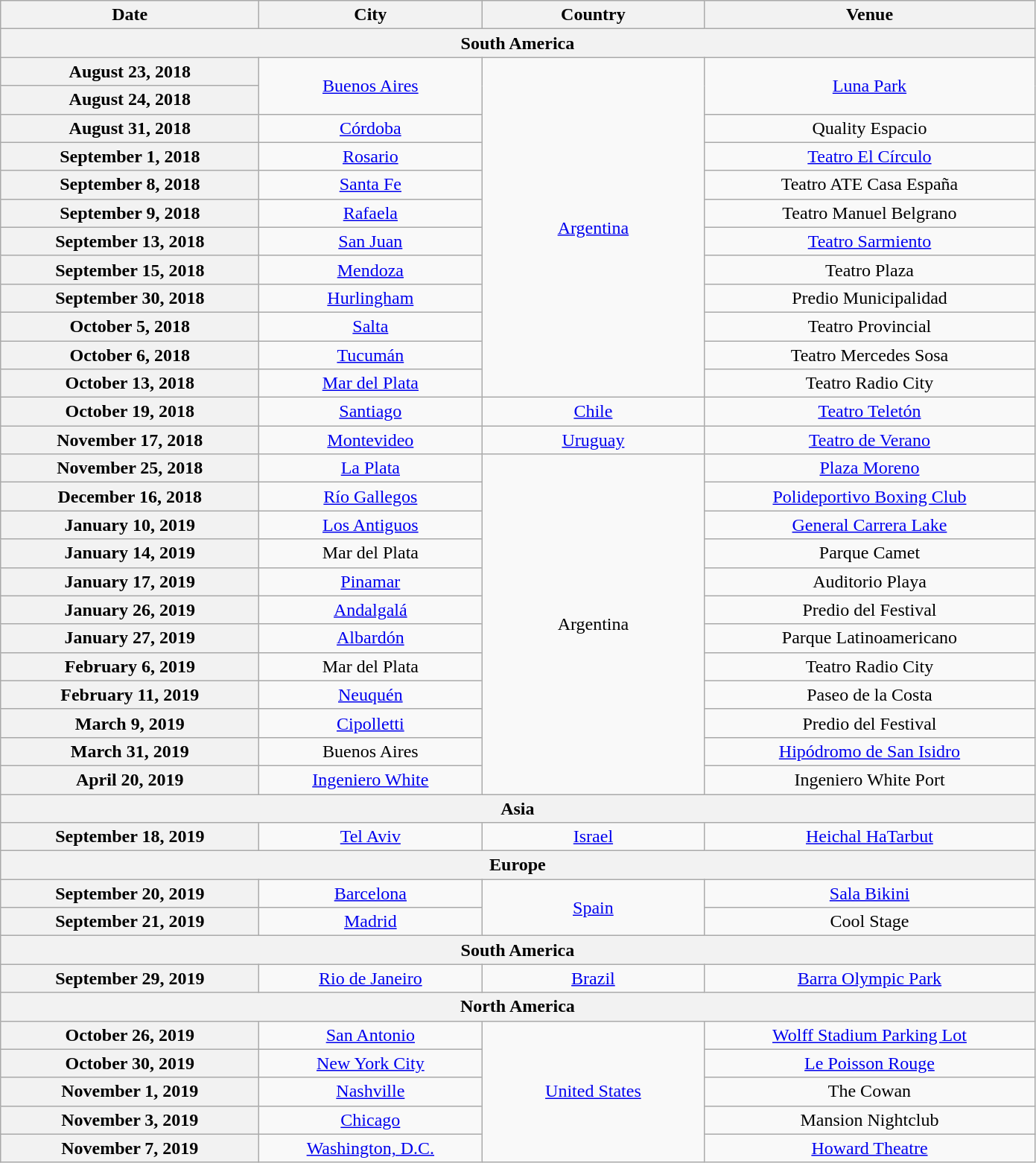<table class="wikitable plainrowheaders" style="text-align:center;">
<tr>
<th scope="col" style="width:14em;">Date</th>
<th scope="col" style="width:12em;">City</th>
<th scope="col" style="width:12em;">Country</th>
<th scope="col" style="width:18em;">Venue</th>
</tr>
<tr>
<th colspan="7">South America</th>
</tr>
<tr>
<th scope="row" style="text-align:center;">August 23, 2018</th>
<td rowspan="2"><a href='#'>Buenos Aires</a></td>
<td rowspan="12"><a href='#'>Argentina</a></td>
<td rowspan="2"><a href='#'>Luna Park</a></td>
</tr>
<tr>
<th scope="row" style="text-align:center;">August 24, 2018</th>
</tr>
<tr>
<th scope="row" style="text-align:center;">August 31, 2018</th>
<td><a href='#'>Córdoba</a></td>
<td>Quality Espacio</td>
</tr>
<tr>
<th scope="row" style="text-align:center;">September 1, 2018</th>
<td><a href='#'>Rosario</a></td>
<td><a href='#'>Teatro El Círculo</a></td>
</tr>
<tr>
<th scope="row" style="text-align:center;">September 8, 2018</th>
<td><a href='#'>Santa Fe</a></td>
<td>Teatro ATE Casa España</td>
</tr>
<tr>
<th scope="row" style="text-align:center;">September 9, 2018</th>
<td><a href='#'>Rafaela</a></td>
<td>Teatro Manuel Belgrano</td>
</tr>
<tr>
<th scope="row" style="text-align:center;">September 13, 2018</th>
<td><a href='#'>San Juan</a></td>
<td><a href='#'>Teatro Sarmiento</a></td>
</tr>
<tr>
<th scope="row" style="text-align:center;">September 15, 2018</th>
<td><a href='#'>Mendoza</a></td>
<td>Teatro Plaza</td>
</tr>
<tr>
<th scope="row" style="text-align:center;">September 30, 2018</th>
<td><a href='#'>Hurlingham</a></td>
<td>Predio Municipalidad</td>
</tr>
<tr>
<th scope="row" style="text-align:center;">October 5, 2018</th>
<td><a href='#'>Salta</a></td>
<td>Teatro Provincial</td>
</tr>
<tr>
<th scope="row" style="text-align:center;">October 6, 2018</th>
<td><a href='#'>Tucumán</a></td>
<td>Teatro Mercedes Sosa</td>
</tr>
<tr>
<th scope="row" style="text-align:center;">October 13, 2018</th>
<td><a href='#'>Mar del Plata</a></td>
<td>Teatro Radio City</td>
</tr>
<tr>
<th scope="row" style="text-align:center;">October 19, 2018</th>
<td><a href='#'>Santiago</a></td>
<td><a href='#'>Chile</a></td>
<td><a href='#'>Teatro Teletón</a></td>
</tr>
<tr>
<th scope="row" style="text-align:center;">November 17, 2018</th>
<td><a href='#'>Montevideo</a></td>
<td><a href='#'>Uruguay</a></td>
<td><a href='#'>Teatro de Verano</a></td>
</tr>
<tr>
<th scope="row" style="text-align:center;">November 25, 2018</th>
<td><a href='#'>La Plata</a></td>
<td rowspan="12">Argentina</td>
<td><a href='#'>Plaza Moreno</a></td>
</tr>
<tr>
<th scope="row" style="text-align:center;">December 16, 2018</th>
<td><a href='#'>Río Gallegos</a></td>
<td><a href='#'>Polideportivo Boxing Club</a></td>
</tr>
<tr>
<th scope="row" style="text-align:center;">January 10, 2019</th>
<td><a href='#'>Los Antiguos</a></td>
<td><a href='#'>General Carrera Lake</a></td>
</tr>
<tr>
<th scope="row" style="text-align:center;">January 14, 2019</th>
<td>Mar del Plata</td>
<td>Parque Camet</td>
</tr>
<tr>
<th scope="row" style="text-align:center;">January 17, 2019</th>
<td><a href='#'>Pinamar</a></td>
<td>Auditorio Playa</td>
</tr>
<tr>
<th scope="row" style="text-align:center;">January 26, 2019</th>
<td><a href='#'>Andalgalá</a></td>
<td>Predio del Festival</td>
</tr>
<tr>
<th scope="row" style="text-align:center;">January 27, 2019</th>
<td><a href='#'>Albardón</a></td>
<td>Parque Latinoamericano</td>
</tr>
<tr>
<th scope="row" style="text-align:center;">February 6, 2019</th>
<td>Mar del Plata</td>
<td>Teatro Radio City</td>
</tr>
<tr>
<th scope="row" style="text-align:center;">February 11, 2019</th>
<td><a href='#'>Neuquén</a></td>
<td>Paseo de la Costa</td>
</tr>
<tr>
<th scope="row" style="text-align:center;">March 9, 2019</th>
<td><a href='#'>Cipolletti</a></td>
<td>Predio del Festival</td>
</tr>
<tr>
<th scope="row" style="text-align:center;">March 31, 2019</th>
<td>Buenos Aires</td>
<td><a href='#'>Hipódromo de San Isidro</a></td>
</tr>
<tr>
<th scope="row" style="text-align:center;">April 20, 2019</th>
<td><a href='#'>Ingeniero White</a></td>
<td>Ingeniero White Port</td>
</tr>
<tr>
<th colspan="7">Asia</th>
</tr>
<tr>
<th scope="row" style="text-align:center;">September 18, 2019</th>
<td><a href='#'>Tel Aviv</a></td>
<td><a href='#'>Israel</a></td>
<td><a href='#'>Heichal HaTarbut</a></td>
</tr>
<tr>
<th colspan="7">Europe</th>
</tr>
<tr>
<th scope="row" style="text-align:center;">September 20, 2019</th>
<td><a href='#'>Barcelona</a></td>
<td rowspan="2"><a href='#'>Spain</a></td>
<td><a href='#'>Sala Bikini</a></td>
</tr>
<tr>
<th scope="row" style="text-align:center;">September 21, 2019</th>
<td><a href='#'>Madrid</a></td>
<td>Cool Stage</td>
</tr>
<tr>
<th colspan="7">South America</th>
</tr>
<tr>
<th scope="row" style="text-align:center;">September 29, 2019</th>
<td><a href='#'>Rio de Janeiro</a></td>
<td><a href='#'>Brazil</a></td>
<td><a href='#'>Barra Olympic Park</a></td>
</tr>
<tr>
<th colspan="7">North America</th>
</tr>
<tr>
<th scope="row" style="text-align:center;">October 26, 2019</th>
<td><a href='#'>San Antonio</a></td>
<td rowspan="5"><a href='#'>United States</a></td>
<td><a href='#'>Wolff Stadium Parking Lot</a></td>
</tr>
<tr>
<th scope="row" style="text-align:center;">October 30, 2019</th>
<td><a href='#'>New York City</a></td>
<td><a href='#'>Le Poisson Rouge</a></td>
</tr>
<tr>
<th scope="row" style="text-align:center;">November 1, 2019</th>
<td><a href='#'>Nashville</a></td>
<td>The Cowan</td>
</tr>
<tr>
<th scope="row" style="text-align:center;">November 3, 2019</th>
<td><a href='#'>Chicago</a></td>
<td>Mansion Nightclub</td>
</tr>
<tr>
<th scope="row" style="text-align:center;">November 7, 2019</th>
<td><a href='#'>Washington, D.C.</a></td>
<td><a href='#'>Howard Theatre</a></td>
</tr>
</table>
